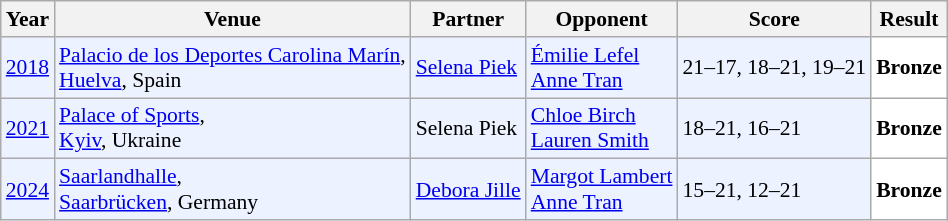<table class="sortable wikitable" style="font-size: 90%;">
<tr>
<th>Year</th>
<th>Venue</th>
<th>Partner</th>
<th>Opponent</th>
<th>Score</th>
<th>Result</th>
</tr>
<tr style="background:#ECF2FF">
<td align="center"><a href='#'>2018</a></td>
<td align="left"><a href='#'>Palacio de los Deportes Carolina Marín</a>,<br><a href='#'>Huelva</a>, Spain</td>
<td align="left"> <a href='#'>Selena Piek</a></td>
<td align="left"> <a href='#'>Émilie Lefel</a><br> <a href='#'>Anne Tran</a></td>
<td align="left">21–17, 18–21, 19–21</td>
<td style="text-align:left; background:white"> <strong>Bronze</strong></td>
</tr>
<tr style="background:#ECF2FF">
<td align="center"><a href='#'>2021</a></td>
<td align="left"><a href='#'>Palace of Sports</a>,<br><a href='#'>Kyiv</a>, Ukraine</td>
<td align="left"> Selena Piek</td>
<td align="left"> <a href='#'>Chloe Birch</a><br> <a href='#'>Lauren Smith</a></td>
<td align="left">18–21, 16–21</td>
<td style="text-align:left; background:white"> <strong>Bronze</strong></td>
</tr>
<tr style="background:#ECF2FF">
<td align="center"><a href='#'>2024</a></td>
<td align="left"><a href='#'>Saarlandhalle</a>,<br><a href='#'>Saarbrücken</a>, Germany</td>
<td align="left"> <a href='#'>Debora Jille</a></td>
<td align="left"> <a href='#'>Margot Lambert</a><br> <a href='#'>Anne Tran</a></td>
<td align="left">15–21, 12–21</td>
<td style="text-align:left; background:white"> <strong>Bronze</strong></td>
</tr>
</table>
